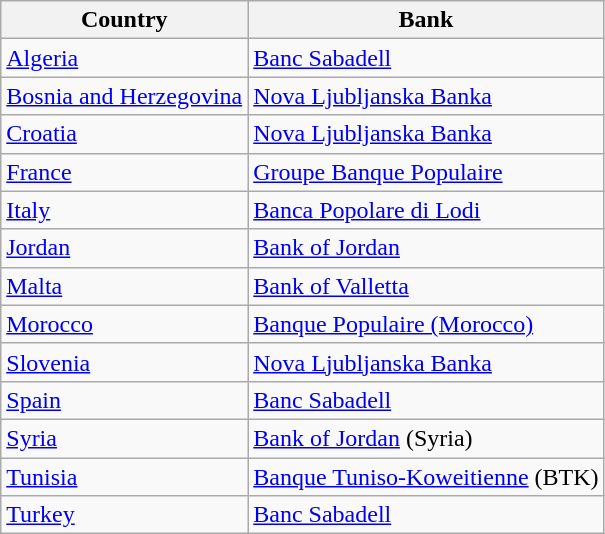<table class="wikitable">
<tr>
<th>Country</th>
<th>Bank</th>
</tr>
<tr>
<td><a href='#'>Algeria</a></td>
<td><a href='#'>Banc Sabadell</a></td>
</tr>
<tr>
<td><a href='#'>Bosnia and Herzegovina</a></td>
<td><a href='#'>Nova Ljubljanska Banka</a></td>
</tr>
<tr>
<td><a href='#'>Croatia</a></td>
<td><a href='#'>Nova Ljubljanska Banka</a></td>
</tr>
<tr>
<td><a href='#'>France</a></td>
<td><a href='#'>Groupe Banque Populaire</a></td>
</tr>
<tr>
<td><a href='#'>Italy</a></td>
<td><a href='#'>Banca Popolare di Lodi</a></td>
</tr>
<tr>
<td><a href='#'>Jordan</a></td>
<td><a href='#'>Bank of Jordan</a></td>
</tr>
<tr>
<td><a href='#'>Malta</a></td>
<td><a href='#'>Bank of Valletta</a></td>
</tr>
<tr>
<td><a href='#'>Morocco</a></td>
<td><a href='#'>Banque Populaire (Morocco)</a></td>
</tr>
<tr>
<td><a href='#'>Slovenia</a></td>
<td><a href='#'>Nova Ljubljanska Banka</a></td>
</tr>
<tr>
<td><a href='#'>Spain</a></td>
<td><a href='#'>Banc Sabadell</a></td>
</tr>
<tr>
<td><a href='#'>Syria</a></td>
<td><a href='#'>Bank of Jordan</a> (Syria)</td>
</tr>
<tr>
<td><a href='#'>Tunisia</a></td>
<td><a href='#'>Banque Tuniso-Koweitienne</a> (BTK)</td>
</tr>
<tr>
<td><a href='#'>Turkey</a></td>
<td><a href='#'>Banc Sabadell</a></td>
</tr>
</table>
